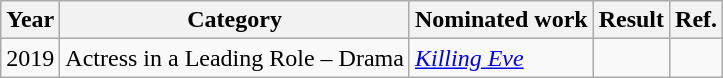<table class="wikitable plainrowheaders">
<tr>
<th scope="col">Year</th>
<th scope="col">Category</th>
<th scope="col">Nominated work</th>
<th scope="col">Result</th>
<th scope="col">Ref.</th>
</tr>
<tr>
<td>2019</td>
<td>Actress in a Leading Role – Drama</td>
<td><em><a href='#'>Killing Eve</a></em></td>
<td></td>
<td align="center"></td>
</tr>
</table>
